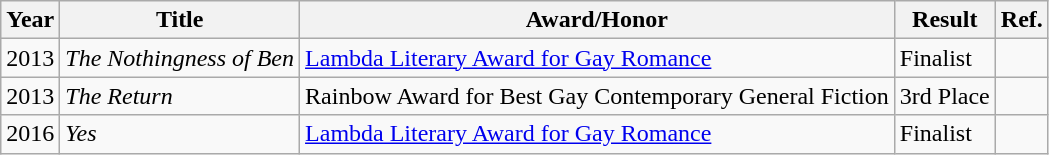<table class="wikitable">
<tr>
<th>Year</th>
<th>Title</th>
<th>Award/Honor</th>
<th>Result</th>
<th>Ref.</th>
</tr>
<tr>
<td>2013</td>
<td><em>The Nothingness of Ben</em></td>
<td><a href='#'>Lambda Literary Award for Gay Romance</a></td>
<td>Finalist</td>
<td></td>
</tr>
<tr>
<td>2013</td>
<td><em>The Return</em></td>
<td>Rainbow Award for Best Gay Contemporary General Fiction</td>
<td>3rd Place</td>
<td></td>
</tr>
<tr>
<td>2016</td>
<td><em>Yes</em></td>
<td><a href='#'>Lambda Literary Award for Gay Romance</a></td>
<td>Finalist</td>
<td></td>
</tr>
</table>
